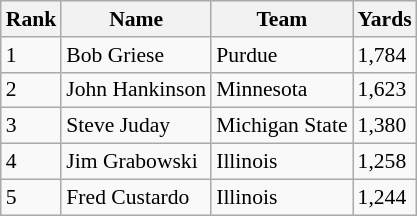<table class="wikitable" style="font-size: 90%">
<tr>
<th>Rank</th>
<th>Name</th>
<th>Team</th>
<th>Yards</th>
</tr>
<tr>
<td>1</td>
<td>Bob Griese</td>
<td>Purdue</td>
<td>1,784</td>
</tr>
<tr>
<td>2</td>
<td>John Hankinson</td>
<td>Minnesota</td>
<td>1,623</td>
</tr>
<tr>
<td>3</td>
<td>Steve Juday</td>
<td>Michigan State</td>
<td>1,380</td>
</tr>
<tr>
<td>4</td>
<td>Jim Grabowski</td>
<td>Illinois</td>
<td>1,258</td>
</tr>
<tr>
<td>5</td>
<td>Fred Custardo</td>
<td>Illinois</td>
<td>1,244</td>
</tr>
</table>
